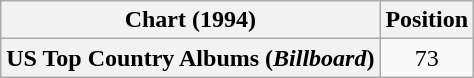<table class="wikitable plainrowheaders" style="text-align:center">
<tr>
<th scope="col">Chart (1994)</th>
<th scope="col">Position</th>
</tr>
<tr>
<th scope="row">US Top Country Albums (<em>Billboard</em>)</th>
<td>73</td>
</tr>
</table>
